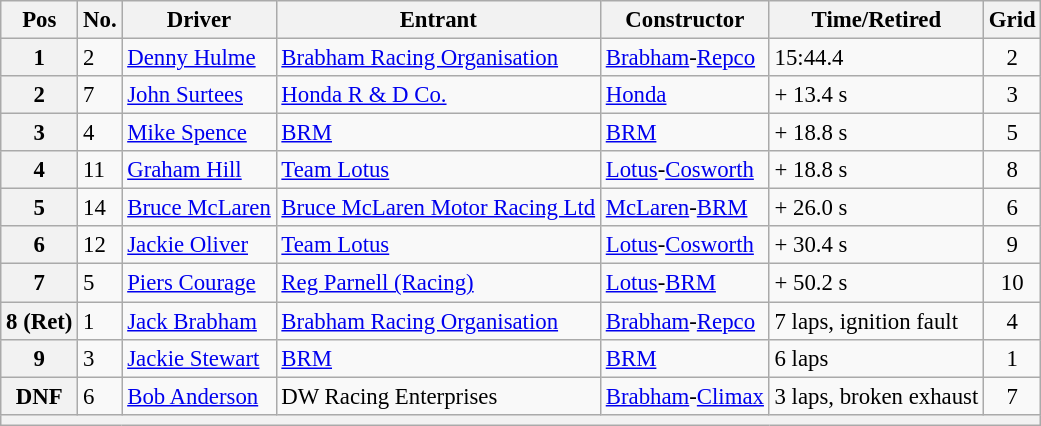<table class="wikitable" style="font-size: 95%;">
<tr>
<th>Pos</th>
<th>No.</th>
<th>Driver</th>
<th>Entrant</th>
<th>Constructor</th>
<th>Time/Retired</th>
<th>Grid</th>
</tr>
<tr>
<th>1</th>
<td>2</td>
<td> <a href='#'>Denny Hulme</a></td>
<td><a href='#'>Brabham Racing Organisation</a></td>
<td><a href='#'>Brabham</a>-<a href='#'>Repco</a></td>
<td>15:44.4</td>
<td style="text-align:center">2</td>
</tr>
<tr>
<th>2</th>
<td>7</td>
<td> <a href='#'>John Surtees</a></td>
<td><a href='#'>Honda R & D Co.</a></td>
<td><a href='#'>Honda</a></td>
<td>+ 13.4 s</td>
<td style="text-align:center">3</td>
</tr>
<tr>
<th>3</th>
<td>4</td>
<td> <a href='#'>Mike Spence</a></td>
<td><a href='#'>BRM</a></td>
<td><a href='#'>BRM</a></td>
<td>+ 18.8 s</td>
<td style="text-align:center">5</td>
</tr>
<tr>
<th>4</th>
<td>11</td>
<td> <a href='#'>Graham Hill</a></td>
<td><a href='#'>Team Lotus</a></td>
<td><a href='#'>Lotus</a>-<a href='#'>Cosworth</a></td>
<td>+ 18.8 s</td>
<td style="text-align:center">8</td>
</tr>
<tr>
<th>5</th>
<td>14</td>
<td> <a href='#'>Bruce McLaren</a></td>
<td><a href='#'>Bruce McLaren Motor Racing Ltd</a></td>
<td><a href='#'>McLaren</a>-<a href='#'>BRM</a></td>
<td>+ 26.0 s</td>
<td style="text-align:center">6</td>
</tr>
<tr>
<th>6</th>
<td>12</td>
<td> <a href='#'>Jackie Oliver</a></td>
<td><a href='#'>Team Lotus</a></td>
<td><a href='#'>Lotus</a>-<a href='#'>Cosworth</a></td>
<td>+ 30.4 s</td>
<td style="text-align:center">9</td>
</tr>
<tr>
<th>7</th>
<td>5</td>
<td> <a href='#'>Piers Courage</a></td>
<td><a href='#'>Reg Parnell (Racing)</a></td>
<td><a href='#'>Lotus</a>-<a href='#'>BRM</a></td>
<td>+ 50.2 s</td>
<td style="text-align:center">10</td>
</tr>
<tr>
<th>8 (Ret)</th>
<td>1</td>
<td> <a href='#'>Jack Brabham</a></td>
<td><a href='#'>Brabham Racing Organisation</a></td>
<td><a href='#'>Brabham</a>-<a href='#'>Repco</a></td>
<td>7 laps, ignition fault</td>
<td style="text-align:center">4</td>
</tr>
<tr>
<th>9</th>
<td>3</td>
<td> <a href='#'>Jackie Stewart</a></td>
<td><a href='#'>BRM</a></td>
<td><a href='#'>BRM</a></td>
<td>6 laps</td>
<td style="text-align:center">1</td>
</tr>
<tr>
<th>DNF</th>
<td>6</td>
<td> <a href='#'>Bob Anderson</a></td>
<td>DW Racing Enterprises</td>
<td><a href='#'>Brabham</a>-<a href='#'>Climax</a></td>
<td>3 laps, broken exhaust</td>
<td style="text-align:center">7</td>
</tr>
<tr>
<th colspan="7"></th>
</tr>
</table>
